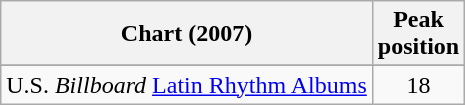<table class="wikitable">
<tr>
<th>Chart (2007)</th>
<th>Peak<br>position</th>
</tr>
<tr>
</tr>
<tr>
<td align="left">U.S. <em>Billboard</em> <a href='#'>Latin Rhythm Albums</a></td>
<td align="center">18</td>
</tr>
</table>
